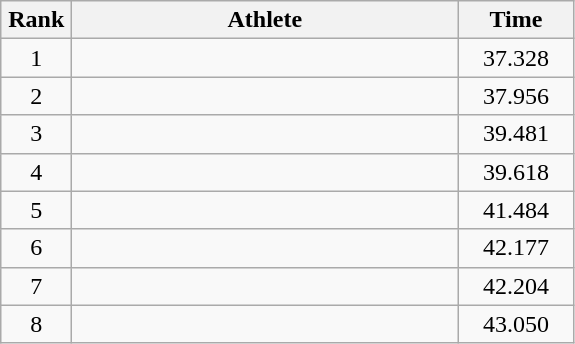<table class=wikitable style="text-align:center">
<tr>
<th width=40>Rank</th>
<th width=250>Athlete</th>
<th width=70>Time</th>
</tr>
<tr>
<td>1</td>
<td align=left></td>
<td>37.328</td>
</tr>
<tr>
<td>2</td>
<td align=left></td>
<td>37.956</td>
</tr>
<tr>
<td>3</td>
<td align=left></td>
<td>39.481</td>
</tr>
<tr>
<td>4</td>
<td align=left></td>
<td>39.618</td>
</tr>
<tr>
<td>5</td>
<td align=left></td>
<td>41.484</td>
</tr>
<tr>
<td>6</td>
<td align=left></td>
<td>42.177</td>
</tr>
<tr>
<td>7</td>
<td align=left></td>
<td>42.204</td>
</tr>
<tr>
<td>8</td>
<td align=left></td>
<td>43.050</td>
</tr>
</table>
